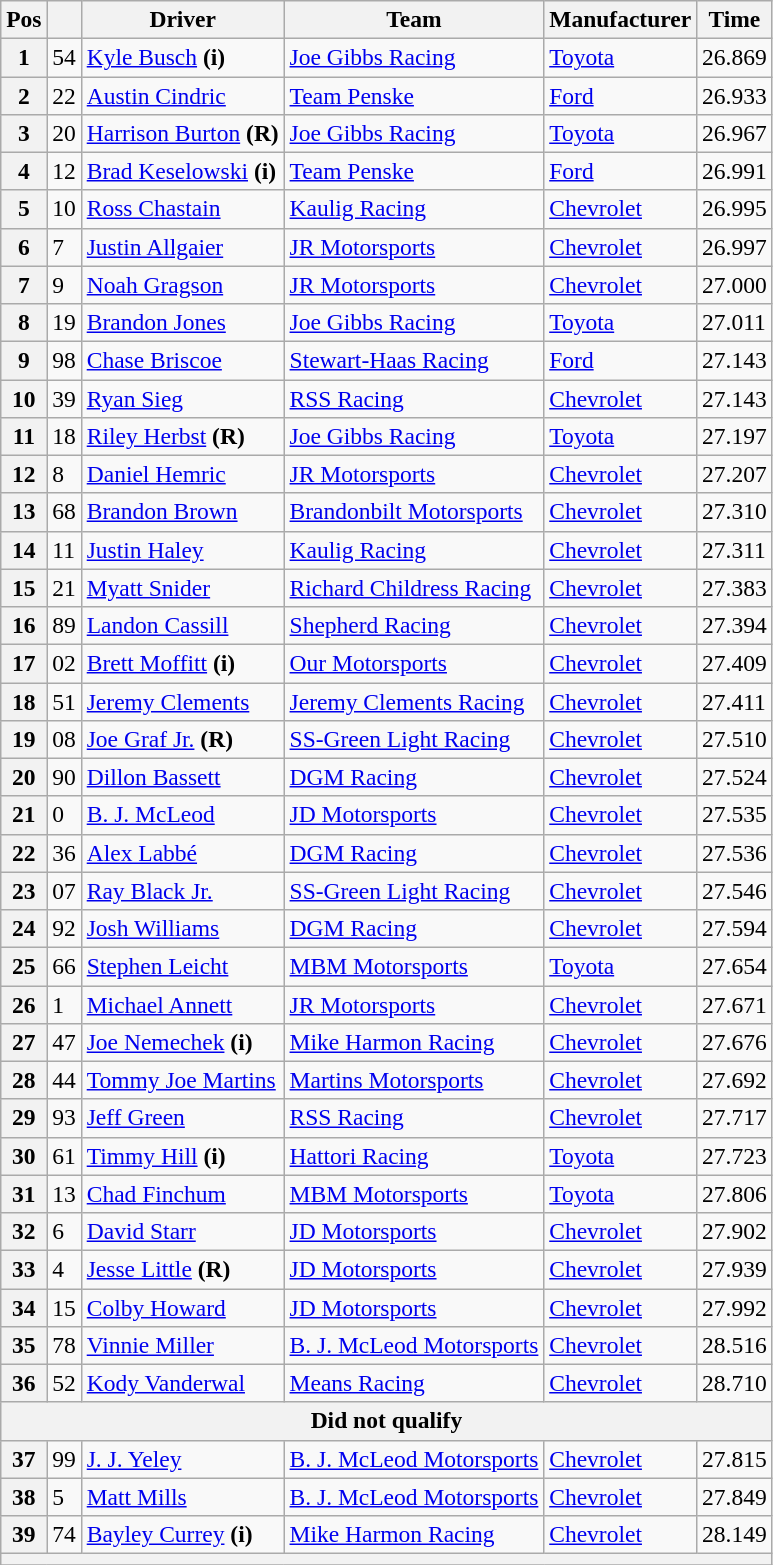<table class="wikitable" style="font-size:98%">
<tr>
<th>Pos</th>
<th></th>
<th>Driver</th>
<th>Team</th>
<th>Manufacturer</th>
<th>Time</th>
</tr>
<tr>
<th>1</th>
<td>54</td>
<td><a href='#'>Kyle Busch</a> <strong>(i)</strong></td>
<td><a href='#'>Joe Gibbs Racing</a></td>
<td><a href='#'>Toyota</a></td>
<td>26.869</td>
</tr>
<tr>
<th>2</th>
<td>22</td>
<td><a href='#'>Austin Cindric</a></td>
<td><a href='#'>Team Penske</a></td>
<td><a href='#'>Ford</a></td>
<td>26.933</td>
</tr>
<tr>
<th>3</th>
<td>20</td>
<td><a href='#'>Harrison Burton</a> <strong>(R)</strong></td>
<td><a href='#'>Joe Gibbs Racing</a></td>
<td><a href='#'>Toyota</a></td>
<td>26.967</td>
</tr>
<tr>
<th>4</th>
<td>12</td>
<td><a href='#'>Brad Keselowski</a> <strong>(i)</strong></td>
<td><a href='#'>Team Penske</a></td>
<td><a href='#'>Ford</a></td>
<td>26.991</td>
</tr>
<tr>
<th>5</th>
<td>10</td>
<td><a href='#'>Ross Chastain</a></td>
<td><a href='#'>Kaulig Racing</a></td>
<td><a href='#'>Chevrolet</a></td>
<td>26.995</td>
</tr>
<tr>
<th>6</th>
<td>7</td>
<td><a href='#'>Justin Allgaier</a></td>
<td><a href='#'>JR Motorsports</a></td>
<td><a href='#'>Chevrolet</a></td>
<td>26.997</td>
</tr>
<tr>
<th>7</th>
<td>9</td>
<td><a href='#'>Noah Gragson</a></td>
<td><a href='#'>JR Motorsports</a></td>
<td><a href='#'>Chevrolet</a></td>
<td>27.000</td>
</tr>
<tr>
<th>8</th>
<td>19</td>
<td><a href='#'>Brandon Jones</a></td>
<td><a href='#'>Joe Gibbs Racing</a></td>
<td><a href='#'>Toyota</a></td>
<td>27.011</td>
</tr>
<tr>
<th>9</th>
<td>98</td>
<td><a href='#'>Chase Briscoe</a></td>
<td><a href='#'>Stewart-Haas Racing</a></td>
<td><a href='#'>Ford</a></td>
<td>27.143</td>
</tr>
<tr>
<th>10</th>
<td>39</td>
<td><a href='#'>Ryan Sieg</a></td>
<td><a href='#'>RSS Racing</a></td>
<td><a href='#'>Chevrolet</a></td>
<td>27.143</td>
</tr>
<tr>
<th>11</th>
<td>18</td>
<td><a href='#'>Riley Herbst</a> <strong>(R)</strong></td>
<td><a href='#'>Joe Gibbs Racing</a></td>
<td><a href='#'>Toyota</a></td>
<td>27.197</td>
</tr>
<tr>
<th>12</th>
<td>8</td>
<td><a href='#'>Daniel Hemric</a></td>
<td><a href='#'>JR Motorsports</a></td>
<td><a href='#'>Chevrolet</a></td>
<td>27.207</td>
</tr>
<tr>
<th>13</th>
<td>68</td>
<td><a href='#'>Brandon Brown</a></td>
<td><a href='#'>Brandonbilt Motorsports</a></td>
<td><a href='#'>Chevrolet</a></td>
<td>27.310</td>
</tr>
<tr>
<th>14</th>
<td>11</td>
<td><a href='#'>Justin Haley</a></td>
<td><a href='#'>Kaulig Racing</a></td>
<td><a href='#'>Chevrolet</a></td>
<td>27.311</td>
</tr>
<tr>
<th>15</th>
<td>21</td>
<td><a href='#'>Myatt Snider</a></td>
<td><a href='#'>Richard Childress Racing</a></td>
<td><a href='#'>Chevrolet</a></td>
<td>27.383</td>
</tr>
<tr>
<th>16</th>
<td>89</td>
<td><a href='#'>Landon Cassill</a></td>
<td><a href='#'>Shepherd Racing</a></td>
<td><a href='#'>Chevrolet</a></td>
<td>27.394</td>
</tr>
<tr>
<th>17</th>
<td>02</td>
<td><a href='#'>Brett Moffitt</a> <strong>(i)</strong></td>
<td><a href='#'>Our Motorsports</a></td>
<td><a href='#'>Chevrolet</a></td>
<td>27.409</td>
</tr>
<tr>
<th>18</th>
<td>51</td>
<td><a href='#'>Jeremy Clements</a></td>
<td><a href='#'>Jeremy Clements Racing</a></td>
<td><a href='#'>Chevrolet</a></td>
<td>27.411</td>
</tr>
<tr>
<th>19</th>
<td>08</td>
<td><a href='#'>Joe Graf Jr.</a> <strong>(R)</strong></td>
<td><a href='#'>SS-Green Light Racing</a></td>
<td><a href='#'>Chevrolet</a></td>
<td>27.510</td>
</tr>
<tr>
<th>20</th>
<td>90</td>
<td><a href='#'>Dillon Bassett</a></td>
<td><a href='#'>DGM Racing</a></td>
<td><a href='#'>Chevrolet</a></td>
<td>27.524</td>
</tr>
<tr>
<th>21</th>
<td>0</td>
<td><a href='#'>B. J. McLeod</a></td>
<td><a href='#'>JD Motorsports</a></td>
<td><a href='#'>Chevrolet</a></td>
<td>27.535</td>
</tr>
<tr>
<th>22</th>
<td>36</td>
<td><a href='#'>Alex Labbé</a></td>
<td><a href='#'>DGM Racing</a></td>
<td><a href='#'>Chevrolet</a></td>
<td>27.536</td>
</tr>
<tr>
<th>23</th>
<td>07</td>
<td><a href='#'>Ray Black Jr.</a></td>
<td><a href='#'>SS-Green Light Racing</a></td>
<td><a href='#'>Chevrolet</a></td>
<td>27.546</td>
</tr>
<tr>
<th>24</th>
<td>92</td>
<td><a href='#'>Josh Williams</a></td>
<td><a href='#'>DGM Racing</a></td>
<td><a href='#'>Chevrolet</a></td>
<td>27.594</td>
</tr>
<tr>
<th>25</th>
<td>66</td>
<td><a href='#'>Stephen Leicht</a></td>
<td><a href='#'>MBM Motorsports</a></td>
<td><a href='#'>Toyota</a></td>
<td>27.654</td>
</tr>
<tr>
<th>26</th>
<td>1</td>
<td><a href='#'>Michael Annett</a></td>
<td><a href='#'>JR Motorsports</a></td>
<td><a href='#'>Chevrolet</a></td>
<td>27.671</td>
</tr>
<tr>
<th>27</th>
<td>47</td>
<td><a href='#'>Joe Nemechek</a> <strong>(i)</strong></td>
<td><a href='#'>Mike Harmon Racing</a></td>
<td><a href='#'>Chevrolet</a></td>
<td>27.676</td>
</tr>
<tr>
<th>28</th>
<td>44</td>
<td><a href='#'>Tommy Joe Martins</a></td>
<td><a href='#'>Martins Motorsports</a></td>
<td><a href='#'>Chevrolet</a></td>
<td>27.692</td>
</tr>
<tr>
<th>29</th>
<td>93</td>
<td><a href='#'>Jeff Green</a></td>
<td><a href='#'>RSS Racing</a></td>
<td><a href='#'>Chevrolet</a></td>
<td>27.717</td>
</tr>
<tr>
<th>30</th>
<td>61</td>
<td><a href='#'>Timmy Hill</a> <strong>(i)</strong></td>
<td><a href='#'>Hattori Racing</a></td>
<td><a href='#'>Toyota</a></td>
<td>27.723</td>
</tr>
<tr>
<th>31</th>
<td>13</td>
<td><a href='#'>Chad Finchum</a></td>
<td><a href='#'>MBM Motorsports</a></td>
<td><a href='#'>Toyota</a></td>
<td>27.806</td>
</tr>
<tr>
<th>32</th>
<td>6</td>
<td><a href='#'>David Starr</a></td>
<td><a href='#'>JD Motorsports</a></td>
<td><a href='#'>Chevrolet</a></td>
<td>27.902</td>
</tr>
<tr>
<th>33</th>
<td>4</td>
<td><a href='#'>Jesse Little</a> <strong>(R)</strong></td>
<td><a href='#'>JD Motorsports</a></td>
<td><a href='#'>Chevrolet</a></td>
<td>27.939</td>
</tr>
<tr>
<th>34</th>
<td>15</td>
<td><a href='#'>Colby Howard</a></td>
<td><a href='#'>JD Motorsports</a></td>
<td><a href='#'>Chevrolet</a></td>
<td>27.992</td>
</tr>
<tr>
<th>35</th>
<td>78</td>
<td><a href='#'>Vinnie Miller</a></td>
<td><a href='#'>B. J. McLeod Motorsports</a></td>
<td><a href='#'>Chevrolet</a></td>
<td>28.516</td>
</tr>
<tr>
<th>36</th>
<td>52</td>
<td><a href='#'>Kody Vanderwal</a></td>
<td><a href='#'>Means Racing</a></td>
<td><a href='#'>Chevrolet</a></td>
<td>28.710</td>
</tr>
<tr>
<th colspan="6">Did not qualify</th>
</tr>
<tr>
<th>37</th>
<td>99</td>
<td><a href='#'>J. J. Yeley</a></td>
<td><a href='#'>B. J. McLeod Motorsports</a></td>
<td><a href='#'>Chevrolet</a></td>
<td>27.815</td>
</tr>
<tr>
<th>38</th>
<td>5</td>
<td><a href='#'>Matt Mills</a></td>
<td><a href='#'>B. J. McLeod Motorsports</a></td>
<td><a href='#'>Chevrolet</a></td>
<td>27.849</td>
</tr>
<tr>
<th>39</th>
<td>74</td>
<td><a href='#'>Bayley Currey</a> <strong>(i)</strong></td>
<td><a href='#'>Mike Harmon Racing</a></td>
<td><a href='#'>Chevrolet</a></td>
<td>28.149</td>
</tr>
<tr>
<th colspan="6"></th>
</tr>
<tr>
</tr>
</table>
